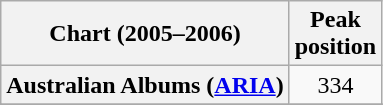<table class="wikitable sortable plainrowheaders" style="text-align:center">
<tr>
<th scope="col">Chart (2005–2006)</th>
<th scope="col">Peak<br>position</th>
</tr>
<tr>
<th scope="row">Australian Albums (<a href='#'>ARIA</a>)</th>
<td>334</td>
</tr>
<tr>
</tr>
<tr>
</tr>
<tr>
</tr>
</table>
